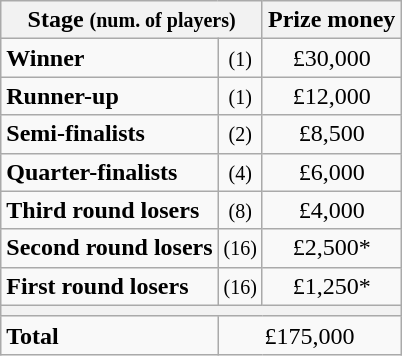<table class="wikitable">
<tr>
<th colspan="2">Stage <small>(num. of players)</small></th>
<th>Prize money</th>
</tr>
<tr>
<td><strong>Winner</strong></td>
<td align="center"><small>(1)</small></td>
<td align="center">£30,000</td>
</tr>
<tr>
<td><strong>Runner-up</strong></td>
<td align="center"><small>(1)</small></td>
<td align="center">£12,000</td>
</tr>
<tr>
<td><strong>Semi-finalists</strong></td>
<td align="center"><small>(2)</small></td>
<td align="center">£8,500</td>
</tr>
<tr>
<td><strong>Quarter-finalists</strong></td>
<td align="center"><small>(4)</small></td>
<td align="center">£6,000</td>
</tr>
<tr>
<td><strong>Third round losers</strong></td>
<td align="center"><small>(8)</small></td>
<td align="center">£4,000</td>
</tr>
<tr>
<td><strong>Second round losers</strong></td>
<td align="center"><small>(16)</small></td>
<td align="center">£2,500*</td>
</tr>
<tr>
<td><strong>First round losers</strong></td>
<td align="center"><small>(16)</small></td>
<td align="center">£1,250*</td>
</tr>
<tr>
<th colspan="3"></th>
</tr>
<tr>
<td><strong>Total</strong></td>
<td colspan="2" align="center">£175,000</td>
</tr>
</table>
